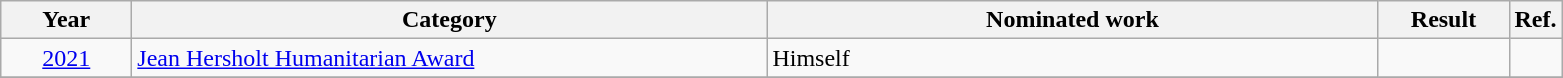<table class=wikitable>
<tr>
<th scope="col" style="width:5em;">Year</th>
<th scope="col" style="width:26em;">Category</th>
<th scope="col" style="width:25em;">Nominated work</th>
<th scope="col" style="width:5em;">Result</th>
<th>Ref.</th>
</tr>
<tr>
<td style="text-align:center;"><a href='#'>2021</a></td>
<td><a href='#'>Jean Hersholt Humanitarian Award</a></td>
<td>Himself</td>
<td></td>
<td></td>
</tr>
<tr>
</tr>
</table>
